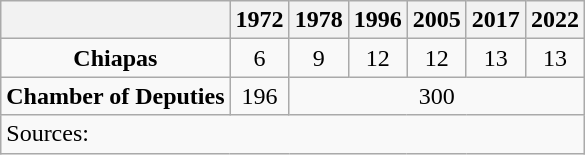<table class="wikitable mw-collapsible" style="text-align: center">
<tr>
<th></th>
<th>1972</th>
<th>1978</th>
<th>1996</th>
<th>2005</th>
<th>2017</th>
<th>2022</th>
</tr>
<tr>
<td><strong>Chiapas</strong></td>
<td>6</td>
<td>9</td>
<td>12</td>
<td>12</td>
<td>13</td>
<td>13</td>
</tr>
<tr>
<td><strong>Chamber of Deputies</strong></td>
<td>196</td>
<td colspan=5>300</td>
</tr>
<tr>
<td colspan=7 style="text-align: left">Sources: </td>
</tr>
</table>
